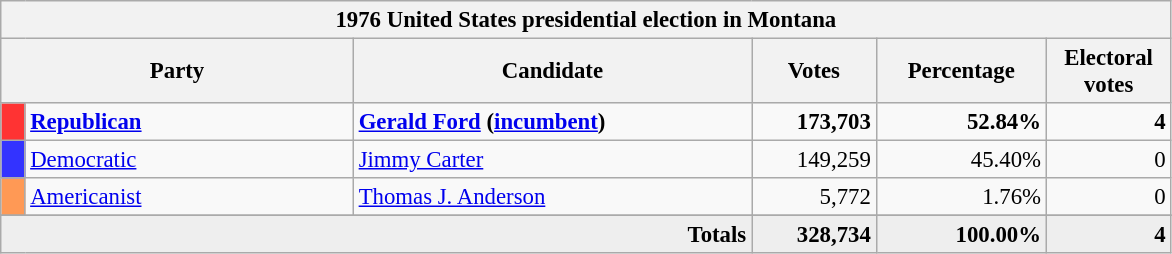<table class="wikitable" style="font-size: 95%;">
<tr>
<th colspan="6">1976 United States presidential election in Montana</th>
</tr>
<tr>
<th colspan="2" style="width: 15em">Party</th>
<th style="width: 17em">Candidate</th>
<th style="width: 5em">Votes</th>
<th style="width: 7em">Percentage</th>
<th style="width: 5em">Electoral votes</th>
</tr>
<tr>
<th style="background-color:#FF3333; width: 3px"></th>
<td style="width: 130px"><strong><a href='#'>Republican</a></strong></td>
<td><strong><a href='#'>Gerald Ford</a> (<a href='#'>incumbent</a>)</strong></td>
<td align="right"><strong>173,703</strong></td>
<td align="right"><strong>52.84%</strong></td>
<td align="right"><strong>4</strong></td>
</tr>
<tr>
<th style="background-color:#3333FF; width: 3px"></th>
<td style="width: 130px"><a href='#'>Democratic</a></td>
<td><a href='#'>Jimmy Carter</a></td>
<td align="right">149,259</td>
<td align="right">45.40%</td>
<td align="right">0</td>
</tr>
<tr>
<th style="background-color:#ff9955; width: 3px"></th>
<td style="width: 130px"><a href='#'>Americanist</a></td>
<td><a href='#'>Thomas J. Anderson</a></td>
<td align="right">5,772</td>
<td align="right">1.76%</td>
<td align="right">0</td>
</tr>
<tr>
</tr>
<tr bgcolor="#EEEEEE">
<td colspan="3" align="right"><strong>Totals</strong></td>
<td align="right"><strong>328,734</strong></td>
<td align="right"><strong>100.00%</strong></td>
<td align="right"><strong>4</strong></td>
</tr>
</table>
